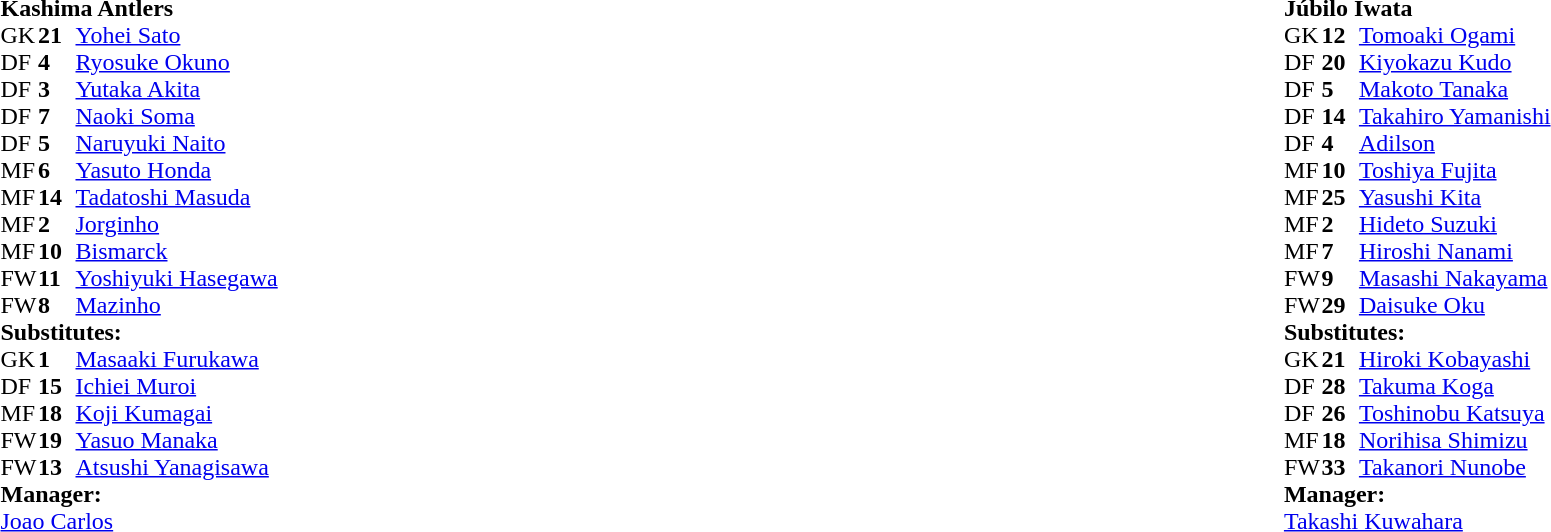<table width="100%">
<tr>
<td valign="top" width="50%"><br><table style="font-size: 100%" cellspacing="0" cellpadding="0">
<tr>
<td colspan="4"><strong>Kashima Antlers</strong></td>
</tr>
<tr>
<th width="25"></th>
<th width="25"></th>
</tr>
<tr>
<td>GK</td>
<td><strong>21</strong></td>
<td> <a href='#'>Yohei Sato</a></td>
</tr>
<tr>
<td>DF</td>
<td><strong>4</strong></td>
<td> <a href='#'>Ryosuke Okuno</a></td>
</tr>
<tr>
<td>DF</td>
<td><strong>3</strong></td>
<td> <a href='#'>Yutaka Akita</a></td>
</tr>
<tr>
<td>DF</td>
<td><strong>7</strong></td>
<td> <a href='#'>Naoki Soma</a></td>
</tr>
<tr>
<td>DF</td>
<td><strong>5</strong></td>
<td> <a href='#'>Naruyuki Naito</a></td>
</tr>
<tr>
<td>MF</td>
<td><strong>6</strong></td>
<td> <a href='#'>Yasuto Honda</a></td>
</tr>
<tr>
<td>MF</td>
<td><strong>14</strong></td>
<td> <a href='#'>Tadatoshi Masuda</a></td>
<td></td>
</tr>
<tr>
<td>MF</td>
<td><strong>2</strong></td>
<td> <a href='#'>Jorginho</a></td>
</tr>
<tr>
<td>MF</td>
<td><strong>10</strong></td>
<td> <a href='#'>Bismarck</a></td>
</tr>
<tr>
<td>FW</td>
<td><strong>11</strong></td>
<td> <a href='#'>Yoshiyuki Hasegawa</a></td>
</tr>
<tr>
<td>FW</td>
<td><strong>8</strong></td>
<td> <a href='#'>Mazinho</a></td>
<td></td>
</tr>
<tr>
<td colspan="4"><strong>Substitutes:</strong></td>
</tr>
<tr>
<td>GK</td>
<td><strong>1</strong></td>
<td> <a href='#'>Masaaki Furukawa</a></td>
</tr>
<tr>
<td>DF</td>
<td><strong>15</strong></td>
<td> <a href='#'>Ichiei Muroi</a></td>
</tr>
<tr>
<td>MF</td>
<td><strong>18</strong></td>
<td> <a href='#'>Koji Kumagai</a></td>
<td></td>
</tr>
<tr>
<td>FW</td>
<td><strong>19</strong></td>
<td> <a href='#'>Yasuo Manaka</a></td>
</tr>
<tr>
<td>FW</td>
<td><strong>13</strong></td>
<td> <a href='#'>Atsushi Yanagisawa</a></td>
<td></td>
</tr>
<tr>
<td colspan="4"><strong>Manager:</strong></td>
</tr>
<tr>
<td colspan="3"> <a href='#'>Joao Carlos</a></td>
</tr>
</table>
</td>
<td valign="top" width="50%"><br><table style="font-size: 100%" cellspacing="0" cellpadding="0" align="center">
<tr>
<td colspan="4"><strong>Júbilo Iwata</strong></td>
</tr>
<tr>
<th width="25"></th>
<th width="25"></th>
</tr>
<tr>
<td>GK</td>
<td><strong>12</strong></td>
<td> <a href='#'>Tomoaki Ogami</a></td>
</tr>
<tr>
<td>DF</td>
<td><strong>20</strong></td>
<td> <a href='#'>Kiyokazu Kudo</a></td>
<td></td>
</tr>
<tr>
<td>DF</td>
<td><strong>5</strong></td>
<td> <a href='#'>Makoto Tanaka</a></td>
</tr>
<tr>
<td>DF</td>
<td><strong>14</strong></td>
<td> <a href='#'>Takahiro Yamanishi</a></td>
</tr>
<tr>
<td>DF</td>
<td><strong>4</strong></td>
<td> <a href='#'>Adilson</a></td>
</tr>
<tr>
<td>MF</td>
<td><strong>10</strong></td>
<td> <a href='#'>Toshiya Fujita</a></td>
</tr>
<tr>
<td>MF</td>
<td><strong>25</strong></td>
<td> <a href='#'>Yasushi Kita</a></td>
<td></td>
</tr>
<tr>
<td>MF</td>
<td><strong>2</strong></td>
<td> <a href='#'>Hideto Suzuki</a></td>
</tr>
<tr>
<td>MF</td>
<td><strong>7</strong></td>
<td> <a href='#'>Hiroshi Nanami</a></td>
</tr>
<tr>
<td>FW</td>
<td><strong>9</strong></td>
<td> <a href='#'>Masashi Nakayama</a></td>
</tr>
<tr>
<td>FW</td>
<td><strong>29</strong></td>
<td> <a href='#'>Daisuke Oku</a></td>
</tr>
<tr>
<td colspan="4"><strong>Substitutes:</strong></td>
</tr>
<tr>
<td>GK</td>
<td><strong>21</strong></td>
<td> <a href='#'>Hiroki Kobayashi</a></td>
</tr>
<tr>
<td>DF</td>
<td><strong>28</strong></td>
<td> <a href='#'>Takuma Koga</a></td>
</tr>
<tr>
<td>DF</td>
<td><strong>26</strong></td>
<td> <a href='#'>Toshinobu Katsuya</a></td>
</tr>
<tr>
<td>MF</td>
<td><strong>18</strong></td>
<td> <a href='#'>Norihisa Shimizu</a></td>
<td></td>
</tr>
<tr>
<td>FW</td>
<td><strong>33</strong></td>
<td> <a href='#'>Takanori Nunobe</a></td>
<td></td>
</tr>
<tr>
<td colspan="4"><strong>Manager:</strong></td>
</tr>
<tr>
<td colspan="3"> <a href='#'>Takashi Kuwahara</a></td>
</tr>
</table>
</td>
</tr>
</table>
